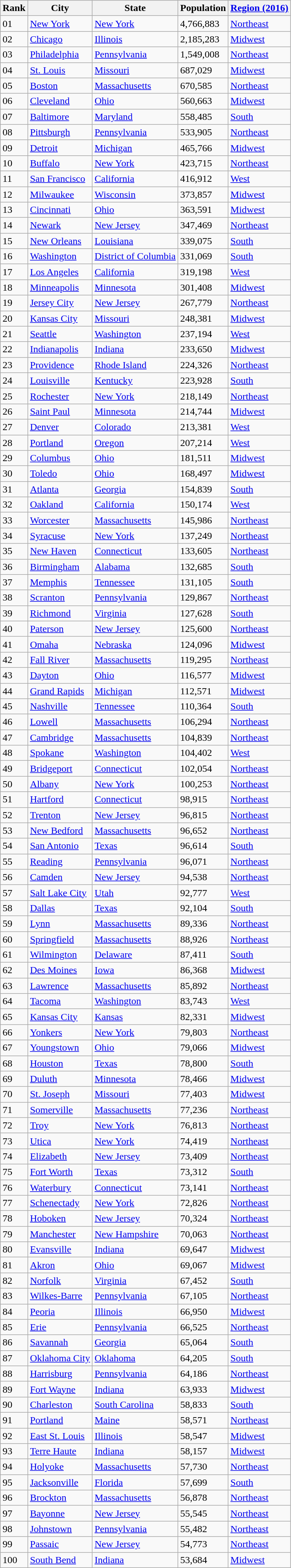<table class="wikitable sortable">
<tr>
<th>Rank</th>
<th>City</th>
<th>State</th>
<th>Population</th>
<th><a href='#'>Region (2016)</a></th>
</tr>
<tr>
<td>01</td>
<td><a href='#'>New York</a></td>
<td><a href='#'>New York</a></td>
<td>4,766,883</td>
<td><a href='#'>Northeast</a></td>
</tr>
<tr>
<td>02</td>
<td><a href='#'>Chicago</a></td>
<td><a href='#'>Illinois</a></td>
<td>2,185,283</td>
<td><a href='#'>Midwest</a></td>
</tr>
<tr>
<td>03</td>
<td><a href='#'>Philadelphia</a></td>
<td><a href='#'>Pennsylvania</a></td>
<td>1,549,008</td>
<td><a href='#'>Northeast</a></td>
</tr>
<tr>
<td>04</td>
<td><a href='#'>St. Louis</a></td>
<td><a href='#'>Missouri</a></td>
<td>687,029</td>
<td><a href='#'>Midwest</a></td>
</tr>
<tr>
<td>05</td>
<td><a href='#'>Boston</a></td>
<td><a href='#'>Massachusetts</a></td>
<td>670,585</td>
<td><a href='#'>Northeast</a></td>
</tr>
<tr>
<td>06</td>
<td><a href='#'>Cleveland</a></td>
<td><a href='#'>Ohio</a></td>
<td>560,663</td>
<td><a href='#'>Midwest</a></td>
</tr>
<tr>
<td>07</td>
<td><a href='#'>Baltimore</a></td>
<td><a href='#'>Maryland</a></td>
<td>558,485</td>
<td><a href='#'>South</a></td>
</tr>
<tr>
<td>08</td>
<td><a href='#'>Pittsburgh</a></td>
<td><a href='#'>Pennsylvania</a></td>
<td>533,905</td>
<td><a href='#'>Northeast</a></td>
</tr>
<tr>
<td>09</td>
<td><a href='#'>Detroit</a></td>
<td><a href='#'>Michigan</a></td>
<td>465,766</td>
<td><a href='#'>Midwest</a></td>
</tr>
<tr>
<td>10</td>
<td><a href='#'>Buffalo</a></td>
<td><a href='#'>New York</a></td>
<td>423,715</td>
<td><a href='#'>Northeast</a></td>
</tr>
<tr>
<td>11</td>
<td><a href='#'>San Francisco</a></td>
<td><a href='#'>California</a></td>
<td>416,912</td>
<td><a href='#'>West</a></td>
</tr>
<tr>
<td>12</td>
<td><a href='#'>Milwaukee</a></td>
<td><a href='#'>Wisconsin</a></td>
<td>373,857</td>
<td><a href='#'>Midwest</a></td>
</tr>
<tr>
<td>13</td>
<td><a href='#'>Cincinnati</a></td>
<td><a href='#'>Ohio</a></td>
<td>363,591</td>
<td><a href='#'>Midwest</a></td>
</tr>
<tr>
<td>14</td>
<td><a href='#'>Newark</a></td>
<td><a href='#'>New Jersey</a></td>
<td>347,469</td>
<td><a href='#'>Northeast</a></td>
</tr>
<tr>
<td>15</td>
<td><a href='#'>New Orleans</a></td>
<td><a href='#'>Louisiana</a></td>
<td>339,075</td>
<td><a href='#'>South</a></td>
</tr>
<tr>
<td>16</td>
<td><a href='#'>Washington</a></td>
<td><a href='#'>District of Columbia</a></td>
<td>331,069</td>
<td><a href='#'>South</a></td>
</tr>
<tr>
<td>17</td>
<td><a href='#'>Los Angeles</a></td>
<td><a href='#'>California</a></td>
<td>319,198</td>
<td><a href='#'>West</a></td>
</tr>
<tr>
<td>18</td>
<td><a href='#'>Minneapolis</a></td>
<td><a href='#'>Minnesota</a></td>
<td>301,408</td>
<td><a href='#'>Midwest</a></td>
</tr>
<tr>
<td>19</td>
<td><a href='#'>Jersey City</a></td>
<td><a href='#'>New Jersey</a></td>
<td>267,779</td>
<td><a href='#'>Northeast</a></td>
</tr>
<tr>
<td>20</td>
<td><a href='#'>Kansas City</a></td>
<td><a href='#'>Missouri</a></td>
<td>248,381</td>
<td><a href='#'>Midwest</a></td>
</tr>
<tr>
<td>21</td>
<td><a href='#'>Seattle</a></td>
<td><a href='#'>Washington</a></td>
<td>237,194</td>
<td><a href='#'>West</a></td>
</tr>
<tr>
<td>22</td>
<td><a href='#'>Indianapolis</a></td>
<td><a href='#'>Indiana</a></td>
<td>233,650</td>
<td><a href='#'>Midwest</a></td>
</tr>
<tr>
<td>23</td>
<td><a href='#'>Providence</a></td>
<td><a href='#'>Rhode Island</a></td>
<td>224,326</td>
<td><a href='#'>Northeast</a></td>
</tr>
<tr>
<td>24</td>
<td><a href='#'>Louisville</a></td>
<td><a href='#'>Kentucky</a></td>
<td>223,928</td>
<td><a href='#'>South</a></td>
</tr>
<tr>
<td>25</td>
<td><a href='#'>Rochester</a></td>
<td><a href='#'>New York</a></td>
<td>218,149</td>
<td><a href='#'>Northeast</a></td>
</tr>
<tr>
<td>26</td>
<td><a href='#'>Saint Paul</a></td>
<td><a href='#'>Minnesota</a></td>
<td>214,744</td>
<td><a href='#'>Midwest</a></td>
</tr>
<tr>
<td>27</td>
<td><a href='#'>Denver</a></td>
<td><a href='#'>Colorado</a></td>
<td>213,381</td>
<td><a href='#'>West</a></td>
</tr>
<tr>
<td>28</td>
<td><a href='#'>Portland</a></td>
<td><a href='#'>Oregon</a></td>
<td>207,214</td>
<td><a href='#'>West</a></td>
</tr>
<tr>
<td>29</td>
<td><a href='#'>Columbus</a></td>
<td><a href='#'>Ohio</a></td>
<td>181,511</td>
<td><a href='#'>Midwest</a></td>
</tr>
<tr>
<td>30</td>
<td><a href='#'>Toledo</a></td>
<td><a href='#'>Ohio</a></td>
<td>168,497</td>
<td><a href='#'>Midwest</a></td>
</tr>
<tr>
<td>31</td>
<td><a href='#'>Atlanta</a></td>
<td><a href='#'>Georgia</a></td>
<td>154,839</td>
<td><a href='#'>South</a></td>
</tr>
<tr>
<td>32</td>
<td><a href='#'>Oakland</a></td>
<td><a href='#'>California</a></td>
<td>150,174</td>
<td><a href='#'>West</a></td>
</tr>
<tr>
<td>33</td>
<td><a href='#'>Worcester</a></td>
<td><a href='#'>Massachusetts</a></td>
<td>145,986</td>
<td><a href='#'>Northeast</a></td>
</tr>
<tr>
<td>34</td>
<td><a href='#'>Syracuse</a></td>
<td><a href='#'>New York</a></td>
<td>137,249</td>
<td><a href='#'>Northeast</a></td>
</tr>
<tr>
<td>35</td>
<td><a href='#'>New Haven</a></td>
<td><a href='#'>Connecticut</a></td>
<td>133,605</td>
<td><a href='#'>Northeast</a></td>
</tr>
<tr>
<td>36</td>
<td><a href='#'>Birmingham</a></td>
<td><a href='#'>Alabama</a></td>
<td>132,685</td>
<td><a href='#'>South</a></td>
</tr>
<tr>
<td>37</td>
<td><a href='#'>Memphis</a></td>
<td><a href='#'>Tennessee</a></td>
<td>131,105</td>
<td><a href='#'>South</a></td>
</tr>
<tr>
<td>38</td>
<td><a href='#'>Scranton</a></td>
<td><a href='#'>Pennsylvania</a></td>
<td>129,867</td>
<td><a href='#'>Northeast</a></td>
</tr>
<tr>
<td>39</td>
<td><a href='#'>Richmond</a></td>
<td><a href='#'>Virginia</a></td>
<td>127,628</td>
<td><a href='#'>South</a></td>
</tr>
<tr>
<td>40</td>
<td><a href='#'>Paterson</a></td>
<td><a href='#'>New Jersey</a></td>
<td>125,600</td>
<td><a href='#'>Northeast</a></td>
</tr>
<tr>
<td>41</td>
<td><a href='#'>Omaha</a></td>
<td><a href='#'>Nebraska</a></td>
<td>124,096</td>
<td><a href='#'>Midwest</a></td>
</tr>
<tr>
<td>42</td>
<td><a href='#'>Fall River</a></td>
<td><a href='#'>Massachusetts</a></td>
<td>119,295</td>
<td><a href='#'>Northeast</a></td>
</tr>
<tr>
<td>43</td>
<td><a href='#'>Dayton</a></td>
<td><a href='#'>Ohio</a></td>
<td>116,577</td>
<td><a href='#'>Midwest</a></td>
</tr>
<tr>
<td>44</td>
<td><a href='#'>Grand Rapids</a></td>
<td><a href='#'>Michigan</a></td>
<td>112,571</td>
<td><a href='#'>Midwest</a></td>
</tr>
<tr>
<td>45</td>
<td><a href='#'>Nashville</a></td>
<td><a href='#'>Tennessee</a></td>
<td>110,364</td>
<td><a href='#'>South</a></td>
</tr>
<tr>
<td>46</td>
<td><a href='#'>Lowell</a></td>
<td><a href='#'>Massachusetts</a></td>
<td>106,294</td>
<td><a href='#'>Northeast</a></td>
</tr>
<tr>
<td>47</td>
<td><a href='#'>Cambridge</a></td>
<td><a href='#'>Massachusetts</a></td>
<td>104,839</td>
<td><a href='#'>Northeast</a></td>
</tr>
<tr>
<td>48</td>
<td><a href='#'>Spokane</a></td>
<td><a href='#'>Washington</a></td>
<td>104,402</td>
<td><a href='#'>West</a></td>
</tr>
<tr>
<td>49</td>
<td><a href='#'>Bridgeport</a></td>
<td><a href='#'>Connecticut</a></td>
<td>102,054</td>
<td><a href='#'>Northeast</a></td>
</tr>
<tr>
<td>50</td>
<td><a href='#'>Albany</a></td>
<td><a href='#'>New York</a></td>
<td>100,253</td>
<td><a href='#'>Northeast</a></td>
</tr>
<tr>
<td>51</td>
<td><a href='#'>Hartford</a></td>
<td><a href='#'>Connecticut</a></td>
<td>98,915</td>
<td><a href='#'>Northeast</a></td>
</tr>
<tr>
<td>52</td>
<td><a href='#'>Trenton</a></td>
<td><a href='#'>New Jersey</a></td>
<td>96,815</td>
<td><a href='#'>Northeast</a></td>
</tr>
<tr>
<td>53</td>
<td><a href='#'>New Bedford</a></td>
<td><a href='#'>Massachusetts</a></td>
<td>96,652</td>
<td><a href='#'>Northeast</a></td>
</tr>
<tr>
<td>54</td>
<td><a href='#'>San Antonio</a></td>
<td><a href='#'>Texas</a></td>
<td>96,614</td>
<td><a href='#'>South</a></td>
</tr>
<tr>
<td>55</td>
<td><a href='#'>Reading</a></td>
<td><a href='#'>Pennsylvania</a></td>
<td>96,071</td>
<td><a href='#'>Northeast</a></td>
</tr>
<tr>
<td>56</td>
<td><a href='#'>Camden</a></td>
<td><a href='#'>New Jersey</a></td>
<td>94,538</td>
<td><a href='#'>Northeast</a></td>
</tr>
<tr>
<td>57</td>
<td><a href='#'>Salt Lake City</a></td>
<td><a href='#'>Utah</a></td>
<td>92,777</td>
<td><a href='#'>West</a></td>
</tr>
<tr>
<td>58</td>
<td><a href='#'>Dallas</a></td>
<td><a href='#'>Texas</a></td>
<td>92,104</td>
<td><a href='#'>South</a></td>
</tr>
<tr>
<td>59</td>
<td><a href='#'>Lynn</a></td>
<td><a href='#'>Massachusetts</a></td>
<td>89,336</td>
<td><a href='#'>Northeast</a></td>
</tr>
<tr>
<td>60</td>
<td><a href='#'>Springfield</a></td>
<td><a href='#'>Massachusetts</a></td>
<td>88,926</td>
<td><a href='#'>Northeast</a></td>
</tr>
<tr>
<td>61</td>
<td><a href='#'>Wilmington</a></td>
<td><a href='#'>Delaware</a></td>
<td>87,411</td>
<td><a href='#'>South</a></td>
</tr>
<tr>
<td>62</td>
<td><a href='#'>Des Moines</a></td>
<td><a href='#'>Iowa</a></td>
<td>86,368</td>
<td><a href='#'>Midwest</a></td>
</tr>
<tr>
<td>63</td>
<td><a href='#'>Lawrence</a></td>
<td><a href='#'>Massachusetts</a></td>
<td>85,892</td>
<td><a href='#'>Northeast</a></td>
</tr>
<tr>
<td>64</td>
<td><a href='#'>Tacoma</a></td>
<td><a href='#'>Washington</a></td>
<td>83,743</td>
<td><a href='#'>West</a></td>
</tr>
<tr>
<td>65</td>
<td><a href='#'>Kansas City</a></td>
<td><a href='#'>Kansas</a></td>
<td>82,331</td>
<td><a href='#'>Midwest</a></td>
</tr>
<tr>
<td>66</td>
<td><a href='#'>Yonkers</a></td>
<td><a href='#'>New York</a></td>
<td>79,803</td>
<td><a href='#'>Northeast</a></td>
</tr>
<tr>
<td>67</td>
<td><a href='#'>Youngstown</a></td>
<td><a href='#'>Ohio</a></td>
<td>79,066</td>
<td><a href='#'>Midwest</a></td>
</tr>
<tr>
<td>68</td>
<td><a href='#'>Houston</a></td>
<td><a href='#'>Texas</a></td>
<td>78,800</td>
<td><a href='#'>South</a></td>
</tr>
<tr>
<td>69</td>
<td><a href='#'>Duluth</a></td>
<td><a href='#'>Minnesota</a></td>
<td>78,466</td>
<td><a href='#'>Midwest</a></td>
</tr>
<tr>
<td>70</td>
<td><a href='#'>St. Joseph</a></td>
<td><a href='#'>Missouri</a></td>
<td>77,403</td>
<td><a href='#'>Midwest</a></td>
</tr>
<tr>
<td>71</td>
<td><a href='#'>Somerville</a></td>
<td><a href='#'>Massachusetts</a></td>
<td>77,236</td>
<td><a href='#'>Northeast</a></td>
</tr>
<tr>
<td>72</td>
<td><a href='#'>Troy</a></td>
<td><a href='#'>New York</a></td>
<td>76,813</td>
<td><a href='#'>Northeast</a></td>
</tr>
<tr>
<td>73</td>
<td><a href='#'>Utica</a></td>
<td><a href='#'>New York</a></td>
<td>74,419</td>
<td><a href='#'>Northeast</a></td>
</tr>
<tr>
<td>74</td>
<td><a href='#'>Elizabeth</a></td>
<td><a href='#'>New Jersey</a></td>
<td>73,409</td>
<td><a href='#'>Northeast</a></td>
</tr>
<tr>
<td>75</td>
<td><a href='#'>Fort Worth</a></td>
<td><a href='#'>Texas</a></td>
<td>73,312</td>
<td><a href='#'>South</a></td>
</tr>
<tr>
<td>76</td>
<td><a href='#'>Waterbury</a></td>
<td><a href='#'>Connecticut</a></td>
<td>73,141</td>
<td><a href='#'>Northeast</a></td>
</tr>
<tr>
<td>77</td>
<td><a href='#'>Schenectady</a></td>
<td><a href='#'>New York</a></td>
<td>72,826</td>
<td><a href='#'>Northeast</a></td>
</tr>
<tr>
<td>78</td>
<td><a href='#'>Hoboken</a></td>
<td><a href='#'>New Jersey</a></td>
<td>70,324</td>
<td><a href='#'>Northeast</a></td>
</tr>
<tr>
<td>79</td>
<td><a href='#'>Manchester</a></td>
<td><a href='#'>New Hampshire</a></td>
<td>70,063</td>
<td><a href='#'>Northeast</a></td>
</tr>
<tr>
<td>80</td>
<td><a href='#'>Evansville</a></td>
<td><a href='#'>Indiana</a></td>
<td>69,647</td>
<td><a href='#'>Midwest</a></td>
</tr>
<tr>
<td>81</td>
<td><a href='#'>Akron</a></td>
<td><a href='#'>Ohio</a></td>
<td>69,067</td>
<td><a href='#'>Midwest</a></td>
</tr>
<tr>
<td>82</td>
<td><a href='#'>Norfolk</a></td>
<td><a href='#'>Virginia</a></td>
<td>67,452</td>
<td><a href='#'>South</a></td>
</tr>
<tr>
<td>83</td>
<td><a href='#'>Wilkes-Barre</a></td>
<td><a href='#'>Pennsylvania</a></td>
<td>67,105</td>
<td><a href='#'>Northeast</a></td>
</tr>
<tr>
<td>84</td>
<td><a href='#'>Peoria</a></td>
<td><a href='#'>Illinois</a></td>
<td>66,950</td>
<td><a href='#'>Midwest</a></td>
</tr>
<tr>
<td>85</td>
<td><a href='#'>Erie</a></td>
<td><a href='#'>Pennsylvania</a></td>
<td>66,525</td>
<td><a href='#'>Northeast</a></td>
</tr>
<tr>
<td>86</td>
<td><a href='#'>Savannah</a></td>
<td><a href='#'>Georgia</a></td>
<td>65,064</td>
<td><a href='#'>South</a></td>
</tr>
<tr>
<td>87</td>
<td><a href='#'>Oklahoma City</a></td>
<td><a href='#'>Oklahoma</a></td>
<td>64,205</td>
<td><a href='#'>South</a></td>
</tr>
<tr>
<td>88</td>
<td><a href='#'>Harrisburg</a></td>
<td><a href='#'>Pennsylvania</a></td>
<td>64,186</td>
<td><a href='#'>Northeast</a></td>
</tr>
<tr>
<td>89</td>
<td><a href='#'>Fort Wayne</a></td>
<td><a href='#'>Indiana</a></td>
<td>63,933</td>
<td><a href='#'>Midwest</a></td>
</tr>
<tr>
<td>90</td>
<td><a href='#'>Charleston</a></td>
<td><a href='#'>South Carolina</a></td>
<td>58,833</td>
<td><a href='#'>South</a></td>
</tr>
<tr>
<td>91</td>
<td><a href='#'>Portland</a></td>
<td><a href='#'>Maine</a></td>
<td>58,571</td>
<td><a href='#'>Northeast</a></td>
</tr>
<tr>
<td>92</td>
<td><a href='#'>East St. Louis</a></td>
<td><a href='#'>Illinois</a></td>
<td>58,547</td>
<td><a href='#'>Midwest</a></td>
</tr>
<tr>
<td>93</td>
<td><a href='#'>Terre Haute</a></td>
<td><a href='#'>Indiana</a></td>
<td>58,157</td>
<td><a href='#'>Midwest</a></td>
</tr>
<tr>
<td>94</td>
<td><a href='#'>Holyoke</a></td>
<td><a href='#'>Massachusetts</a></td>
<td>57,730</td>
<td><a href='#'>Northeast</a></td>
</tr>
<tr>
<td>95</td>
<td><a href='#'>Jacksonville</a></td>
<td><a href='#'>Florida</a></td>
<td>57,699</td>
<td><a href='#'>South</a></td>
</tr>
<tr>
<td>96</td>
<td><a href='#'>Brockton</a></td>
<td><a href='#'>Massachusetts</a></td>
<td>56,878</td>
<td><a href='#'>Northeast</a></td>
</tr>
<tr>
<td>97</td>
<td><a href='#'>Bayonne</a></td>
<td><a href='#'>New Jersey</a></td>
<td>55,545</td>
<td><a href='#'>Northeast</a></td>
</tr>
<tr>
<td>98</td>
<td><a href='#'>Johnstown</a></td>
<td><a href='#'>Pennsylvania</a></td>
<td>55,482</td>
<td><a href='#'>Northeast</a></td>
</tr>
<tr>
<td>99</td>
<td><a href='#'>Passaic</a></td>
<td><a href='#'>New Jersey</a></td>
<td>54,773</td>
<td><a href='#'>Northeast</a></td>
</tr>
<tr>
<td>100</td>
<td><a href='#'>South Bend</a></td>
<td><a href='#'>Indiana</a></td>
<td>53,684</td>
<td><a href='#'>Midwest</a></td>
</tr>
</table>
